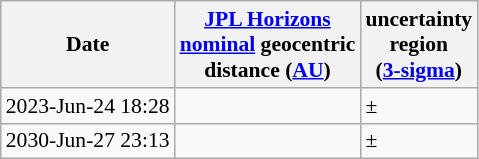<table class="wikitable" style="font-size: 0.9em;">
<tr>
<th>Date</th>
<th><a href='#'>JPL Horizons</a><br><a href='#'>nominal</a> geocentric<br>distance (<a href='#'>AU</a>)</th>
<th>uncertainty<br>region<br>(<a href='#'>3-sigma</a>)</th>
</tr>
<tr>
<td>2023-Jun-24 18:28</td>
<td></td>
<td>±</td>
</tr>
<tr>
<td>2030-Jun-27 23:13</td>
<td></td>
<td>±</td>
</tr>
</table>
